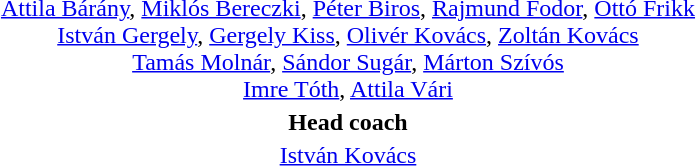<table style="text-align: center; margin-top: 2em; margin-left: auto; margin-right: auto">
<tr>
<td><a href='#'>Attila Bárány</a>, <a href='#'>Miklós Bereczki</a>, <a href='#'>Péter Biros</a>, <a href='#'>Rajmund Fodor</a>, <a href='#'>Ottó Frikk</a><br><a href='#'>István Gergely</a>, <a href='#'>Gergely Kiss</a>, <a href='#'>Olivér Kovács</a>, <a href='#'>Zoltán Kovács</a><br><a href='#'>Tamás Molnár</a>, <a href='#'>Sándor Sugár</a>, <a href='#'>Márton Szívós</a><br><a href='#'>Imre Tóth</a>, <a href='#'>Attila Vári</a></td>
</tr>
<tr>
<td><strong>Head coach</strong></td>
</tr>
<tr>
<td><a href='#'>István Kovács</a></td>
</tr>
</table>
